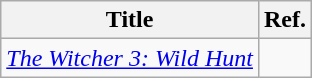<table class="wikitable">
<tr>
<th>Title</th>
<th>Ref.</th>
</tr>
<tr>
<td><em><a href='#'>The Witcher 3: Wild Hunt</a></em></td>
<td></td>
</tr>
</table>
